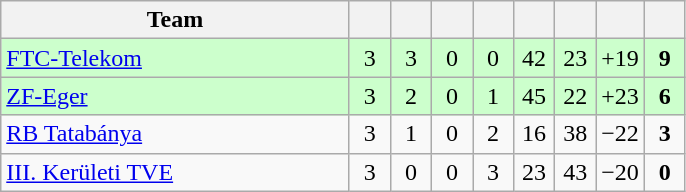<table class="wikitable" style="text-align:center;">
<tr>
<th width=225>Team</th>
<th width=20></th>
<th width=20></th>
<th width=20></th>
<th width=20></th>
<th width=20></th>
<th width=20></th>
<th width=20></th>
<th width=20></th>
</tr>
<tr style="background:#cfc;">
<td align="left"><a href='#'>FTC-Telekom</a></td>
<td>3</td>
<td>3</td>
<td>0</td>
<td>0</td>
<td>42</td>
<td>23</td>
<td>+19</td>
<td><strong>9</strong></td>
</tr>
<tr style="background:#cfc;">
<td align="left"><a href='#'>ZF-Eger</a></td>
<td>3</td>
<td>2</td>
<td>0</td>
<td>1</td>
<td>45</td>
<td>22</td>
<td>+23</td>
<td><strong>6</strong></td>
</tr>
<tr>
<td align="left"><a href='#'>RB Tatabánya</a></td>
<td>3</td>
<td>1</td>
<td>0</td>
<td>2</td>
<td>16</td>
<td>38</td>
<td>−22</td>
<td><strong>3</strong></td>
</tr>
<tr>
<td align="left"><a href='#'>III. Kerületi TVE</a></td>
<td>3</td>
<td>0</td>
<td>0</td>
<td>3</td>
<td>23</td>
<td>43</td>
<td>−20</td>
<td><strong>0</strong></td>
</tr>
</table>
